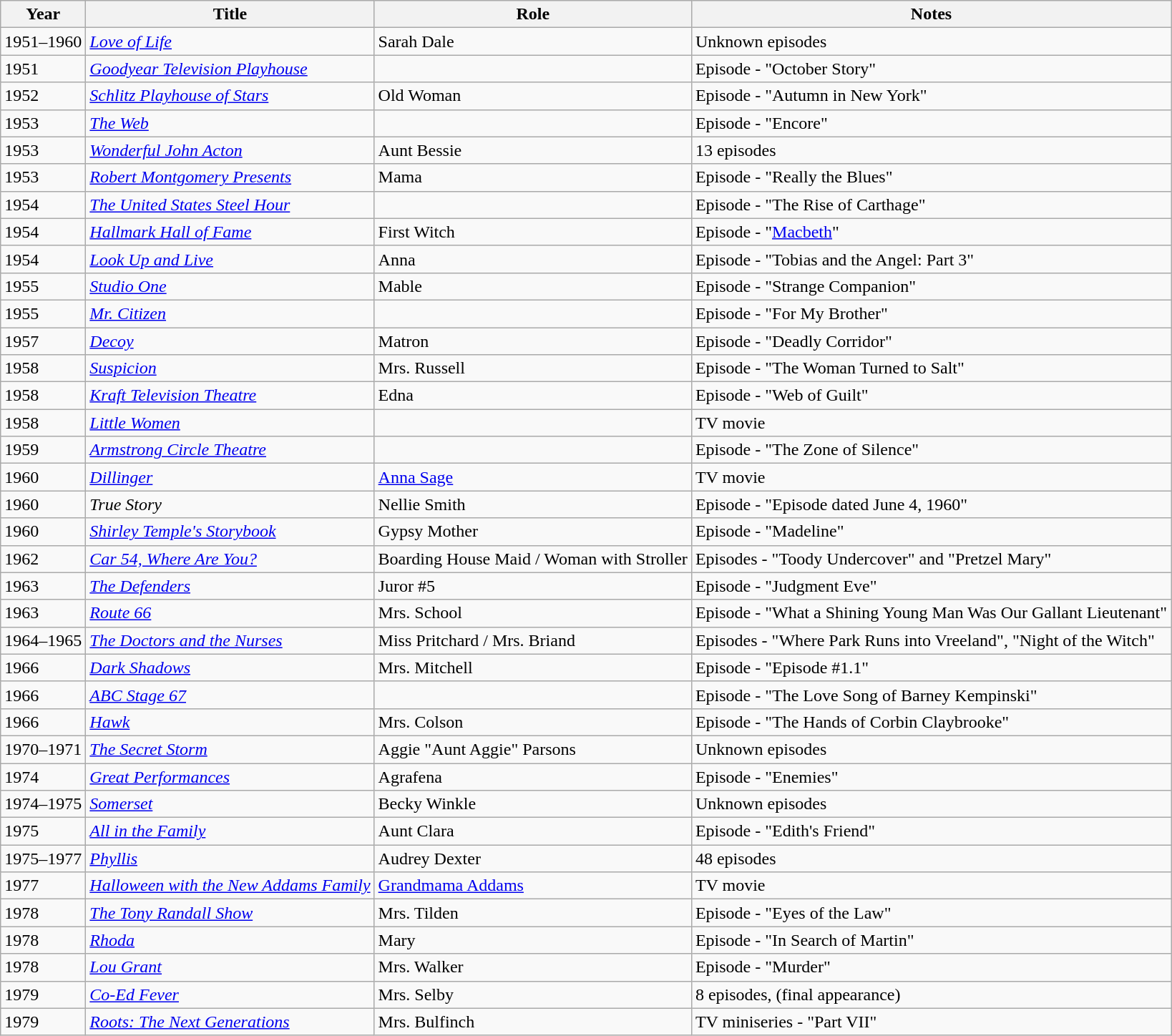<table class="wikitable">
<tr>
<th>Year</th>
<th>Title</th>
<th>Role</th>
<th>Notes</th>
</tr>
<tr>
<td>1951–1960</td>
<td><em><a href='#'>Love of Life</a></em></td>
<td>Sarah Dale</td>
<td>Unknown episodes</td>
</tr>
<tr>
<td>1951</td>
<td><em><a href='#'>Goodyear Television Playhouse</a></em></td>
<td></td>
<td>Episode - "October Story"</td>
</tr>
<tr>
<td>1952</td>
<td><em><a href='#'>Schlitz Playhouse of Stars</a></em></td>
<td>Old Woman</td>
<td>Episode - "Autumn in New York"</td>
</tr>
<tr>
<td>1953</td>
<td><em><a href='#'>The Web</a></em></td>
<td></td>
<td>Episode - "Encore"</td>
</tr>
<tr>
<td>1953</td>
<td><em><a href='#'>Wonderful John Acton</a></em></td>
<td>Aunt Bessie</td>
<td>13 episodes</td>
</tr>
<tr>
<td>1953</td>
<td><em><a href='#'>Robert Montgomery Presents</a></em></td>
<td>Mama</td>
<td>Episode - "Really the Blues"</td>
</tr>
<tr>
<td>1954</td>
<td><em><a href='#'>The United States Steel Hour</a></em></td>
<td></td>
<td>Episode - "The Rise of Carthage"</td>
</tr>
<tr>
<td>1954</td>
<td><em><a href='#'>Hallmark Hall of Fame</a></em></td>
<td>First Witch</td>
<td>Episode - "<a href='#'>Macbeth</a>"</td>
</tr>
<tr>
<td>1954</td>
<td><em><a href='#'>Look Up and Live</a></em></td>
<td>Anna</td>
<td>Episode - "Tobias and the Angel: Part 3"</td>
</tr>
<tr>
<td>1955</td>
<td><em><a href='#'>Studio One</a></em></td>
<td>Mable</td>
<td>Episode - "Strange Companion"</td>
</tr>
<tr>
<td>1955</td>
<td><em><a href='#'>Mr. Citizen</a></em></td>
<td></td>
<td>Episode - "For My Brother"</td>
</tr>
<tr>
<td>1957</td>
<td><em><a href='#'>Decoy</a></em></td>
<td>Matron</td>
<td>Episode - "Deadly Corridor"</td>
</tr>
<tr>
<td>1958</td>
<td><em><a href='#'>Suspicion</a></em></td>
<td>Mrs. Russell</td>
<td>Episode - "The Woman Turned to Salt"</td>
</tr>
<tr>
<td>1958</td>
<td><em><a href='#'>Kraft Television Theatre</a></em></td>
<td>Edna</td>
<td>Episode - "Web of Guilt"</td>
</tr>
<tr>
<td>1958</td>
<td><em><a href='#'>Little Women</a></em></td>
<td></td>
<td>TV movie</td>
</tr>
<tr>
<td>1959</td>
<td><em><a href='#'>Armstrong Circle Theatre</a></em></td>
<td></td>
<td>Episode - "The Zone of Silence"</td>
</tr>
<tr>
<td>1960</td>
<td><em><a href='#'>Dillinger</a></em></td>
<td><a href='#'>Anna Sage</a></td>
<td>TV movie</td>
</tr>
<tr>
<td>1960</td>
<td><em>True Story</em></td>
<td>Nellie Smith</td>
<td>Episode - "Episode dated June 4, 1960"</td>
</tr>
<tr>
<td>1960</td>
<td><em><a href='#'>Shirley Temple's Storybook</a></em></td>
<td>Gypsy Mother</td>
<td>Episode - "Madeline"</td>
</tr>
<tr>
<td>1962</td>
<td><em><a href='#'>Car 54, Where Are You?</a></em></td>
<td>Boarding House Maid / Woman with Stroller</td>
<td>Episodes - "Toody Undercover" and "Pretzel Mary"</td>
</tr>
<tr>
<td>1963</td>
<td><em><a href='#'>The Defenders</a></em></td>
<td>Juror #5</td>
<td>Episode - "Judgment Eve"</td>
</tr>
<tr>
<td>1963</td>
<td><em><a href='#'>Route 66</a></em></td>
<td>Mrs. School</td>
<td>Episode - "What a Shining Young Man Was Our Gallant Lieutenant"</td>
</tr>
<tr>
<td>1964–1965</td>
<td><em><a href='#'>The Doctors and the Nurses</a></em></td>
<td>Miss Pritchard / Mrs. Briand</td>
<td>Episodes - "Where Park Runs into Vreeland", "Night of the Witch"</td>
</tr>
<tr>
<td>1966</td>
<td><em><a href='#'>Dark Shadows</a></em></td>
<td>Mrs. Mitchell</td>
<td>Episode - "Episode #1.1"</td>
</tr>
<tr>
<td>1966</td>
<td><em><a href='#'>ABC Stage 67</a></em></td>
<td></td>
<td>Episode - "The Love Song of Barney Kempinski"</td>
</tr>
<tr>
<td>1966</td>
<td><em><a href='#'>Hawk</a></em></td>
<td>Mrs. Colson</td>
<td>Episode - "The Hands of Corbin Claybrooke"</td>
</tr>
<tr>
<td>1970–1971</td>
<td><em><a href='#'>The Secret Storm</a></em></td>
<td>Aggie "Aunt Aggie" Parsons</td>
<td>Unknown episodes</td>
</tr>
<tr>
<td>1974</td>
<td><em><a href='#'>Great Performances</a></em></td>
<td>Agrafena</td>
<td>Episode - "Enemies"</td>
</tr>
<tr>
<td>1974–1975</td>
<td><em><a href='#'>Somerset</a></em></td>
<td>Becky Winkle</td>
<td>Unknown episodes</td>
</tr>
<tr>
<td>1975</td>
<td><em><a href='#'>All in the Family</a></em></td>
<td>Aunt Clara</td>
<td>Episode - "Edith's Friend"</td>
</tr>
<tr>
<td>1975–1977</td>
<td><em><a href='#'>Phyllis</a></em></td>
<td>Audrey Dexter</td>
<td>48 episodes</td>
</tr>
<tr>
<td>1977</td>
<td><em><a href='#'>Halloween with the New Addams Family</a></em></td>
<td><a href='#'>Grandmama Addams</a></td>
<td>TV movie</td>
</tr>
<tr>
<td>1978</td>
<td><em><a href='#'>The Tony Randall Show</a></em></td>
<td>Mrs. Tilden</td>
<td>Episode - "Eyes of the Law"</td>
</tr>
<tr>
<td>1978</td>
<td><em><a href='#'>Rhoda</a></em></td>
<td>Mary</td>
<td>Episode - "In Search of Martin"</td>
</tr>
<tr>
<td>1978</td>
<td><em><a href='#'>Lou Grant</a></em></td>
<td>Mrs. Walker</td>
<td>Episode - "Murder"</td>
</tr>
<tr>
<td>1979</td>
<td><em><a href='#'>Co-Ed Fever</a></em></td>
<td>Mrs. Selby</td>
<td>8 episodes, (final appearance)</td>
</tr>
<tr>
<td>1979</td>
<td><em><a href='#'>Roots: The Next Generations</a></em></td>
<td>Mrs. Bulfinch</td>
<td>TV miniseries - "Part VII"</td>
</tr>
</table>
